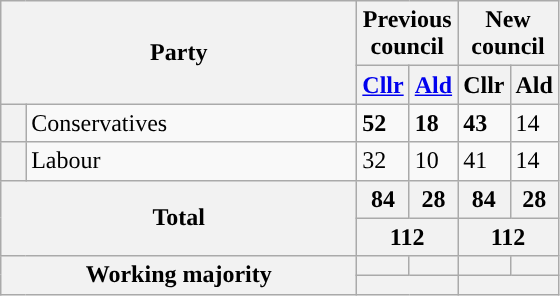<table class="wikitable">
<tr>
<th colspan="2" rowspan="2" style="width: 230px">Party</th>
<th valign=top colspan="2" style="width: 30px">Previous council</th>
<th valign=top colspan="2" style="width: 30px">New council</th>
</tr>
<tr>
<th><a href='#'>Cllr</a></th>
<th><a href='#'>Ald</a></th>
<th>Cllr</th>
<th>Ald</th>
</tr>
<tr>
<th style="background-color: "></th>
<td>Conservatives</td>
<td><strong>52</strong></td>
<td><strong>18</strong></td>
<td><strong>43</strong></td>
<td>14</td>
</tr>
<tr>
<th style="background-color: "></th>
<td>Labour</td>
<td>32</td>
<td>10</td>
<td>41</td>
<td>14</td>
</tr>
<tr>
<th colspan="2" rowspan="2">Total</th>
<th style="text-align: center">84</th>
<th style="text-align: center">28</th>
<th style="text-align: center">84</th>
<th style="text-align: center">28</th>
</tr>
<tr>
<th colspan="2" style="text-align: center">112</th>
<th colspan="2" style="text-align: center">112</th>
</tr>
<tr>
<th colspan="2" rowspan="2">Working majority</th>
<th></th>
<th></th>
<th></th>
<th></th>
</tr>
<tr>
<th colspan="2"></th>
<th colspan="2"></th>
</tr>
</table>
